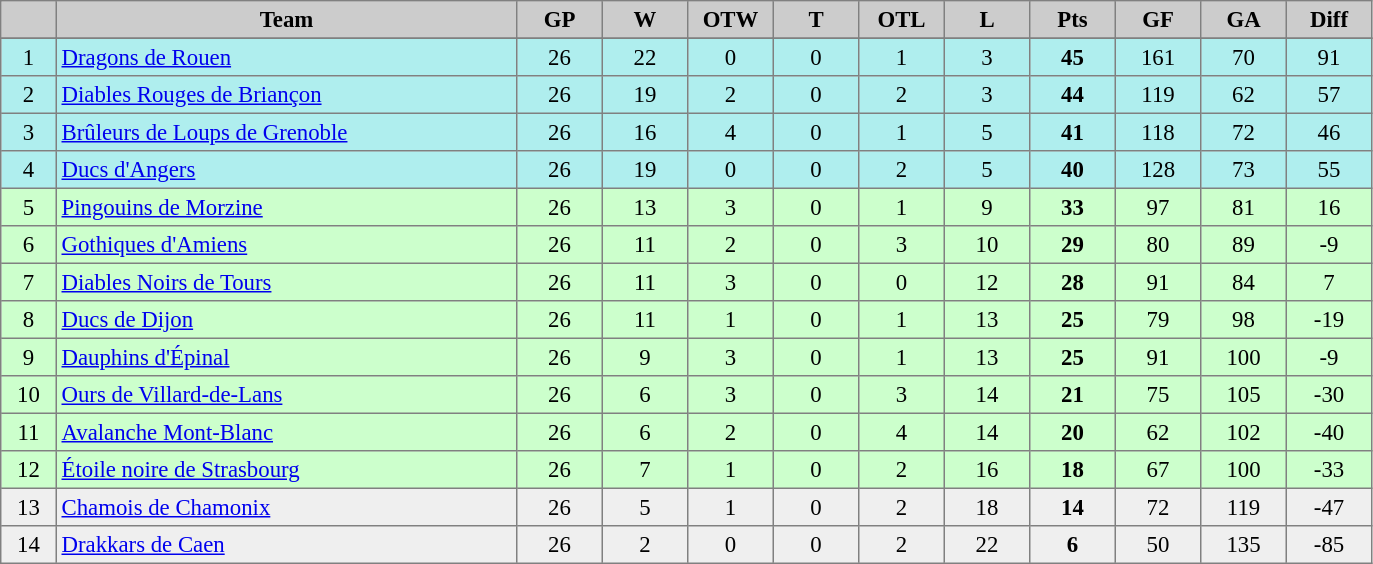<table cellpadding="3" cellspacing="0" border="1" style="font-size: 95%; border: gray solid 1px; border-collapse: collapse; text-align:center;">
<tr bgcolor="#CCCCCC">
<th width="30"></th>
<th width="300">Team</th>
<th width="50">GP</th>
<th width="50">W</th>
<th width="50">OTW</th>
<th width="50">T</th>
<th width="50">OTL</th>
<th width="50">L</th>
<th width="50"><strong>Pts</strong></th>
<th width="50">GF</th>
<th width="50">GA</th>
<th width="50">Diff</th>
</tr>
<tr ---->
</tr>
<tr bgcolor="#AFEEEE">
<td>1</td>
<td align="left"><a href='#'>Dragons de Rouen</a></td>
<td>26</td>
<td>22</td>
<td>0</td>
<td>0</td>
<td>1</td>
<td>3</td>
<td><strong>45</strong></td>
<td>161</td>
<td>70</td>
<td>91</td>
</tr>
<tr bgcolor="#AFEEEE">
<td>2</td>
<td align="left"><a href='#'>Diables Rouges de Briançon</a></td>
<td>26</td>
<td>19</td>
<td>2</td>
<td>0</td>
<td>2</td>
<td>3</td>
<td><strong>44</strong></td>
<td>119</td>
<td>62</td>
<td>57</td>
</tr>
<tr bgcolor="#AFEEEE">
<td>3</td>
<td align="left"><a href='#'>Brûleurs de Loups de Grenoble</a></td>
<td>26</td>
<td>16</td>
<td>4</td>
<td>0</td>
<td>1</td>
<td>5</td>
<td><strong>41</strong></td>
<td>118</td>
<td>72</td>
<td>46</td>
</tr>
<tr bgcolor="#AFEEEE">
<td>4</td>
<td align="left"><a href='#'>Ducs d'Angers</a></td>
<td>26</td>
<td>19</td>
<td>0</td>
<td>0</td>
<td>2</td>
<td>5</td>
<td><strong>40</strong></td>
<td>128</td>
<td>73</td>
<td>55</td>
</tr>
<tr bgcolor="#ccffcc">
<td>5</td>
<td align="left"><a href='#'>Pingouins de Morzine</a></td>
<td>26</td>
<td>13</td>
<td>3</td>
<td>0</td>
<td>1</td>
<td>9</td>
<td><strong>33</strong></td>
<td>97</td>
<td>81</td>
<td>16</td>
</tr>
<tr bgcolor="#ccffcc">
<td>6</td>
<td align="left"><a href='#'>Gothiques d'Amiens</a></td>
<td>26</td>
<td>11</td>
<td>2</td>
<td>0</td>
<td>3</td>
<td>10</td>
<td><strong>29</strong></td>
<td>80</td>
<td>89</td>
<td>-9</td>
</tr>
<tr bgcolor="#ccffcc">
<td>7</td>
<td align="left"><a href='#'>Diables Noirs de Tours</a></td>
<td>26</td>
<td>11</td>
<td>3</td>
<td>0</td>
<td>0</td>
<td>12</td>
<td><strong>28</strong></td>
<td>91</td>
<td>84</td>
<td>7</td>
</tr>
<tr bgcolor="#ccffcc">
<td>8</td>
<td align="left"><a href='#'>Ducs de Dijon</a></td>
<td>26</td>
<td>11</td>
<td>1</td>
<td>0</td>
<td>1</td>
<td>13</td>
<td><strong>25</strong></td>
<td>79</td>
<td>98</td>
<td>-19</td>
</tr>
<tr bgcolor="#ccffcc">
<td>9</td>
<td align="left"><a href='#'>Dauphins d'Épinal</a></td>
<td>26</td>
<td>9</td>
<td>3</td>
<td>0</td>
<td>1</td>
<td>13</td>
<td><strong>25</strong></td>
<td>91</td>
<td>100</td>
<td>-9</td>
</tr>
<tr bgcolor="#ccffcc">
<td>10</td>
<td align="left"><a href='#'>Ours de Villard-de-Lans</a></td>
<td>26</td>
<td>6</td>
<td>3</td>
<td>0</td>
<td>3</td>
<td>14</td>
<td><strong>21</strong></td>
<td>75</td>
<td>105</td>
<td>-30</td>
</tr>
<tr bgcolor="#ccffcc">
<td>11</td>
<td align="left"><a href='#'>Avalanche Mont-Blanc</a></td>
<td>26</td>
<td>6</td>
<td>2</td>
<td>0</td>
<td>4</td>
<td>14</td>
<td><strong>20</strong></td>
<td>62</td>
<td>102</td>
<td>-40</td>
</tr>
<tr bgcolor="#ccffcc">
<td>12</td>
<td align="left"><a href='#'>Étoile noire de Strasbourg</a></td>
<td>26</td>
<td>7</td>
<td>1</td>
<td>0</td>
<td>2</td>
<td>16</td>
<td><strong>18</strong></td>
<td>67</td>
<td>100</td>
<td>-33</td>
</tr>
<tr bgcolor="#EFEFEF">
<td>13</td>
<td align="left"><a href='#'>Chamois de Chamonix</a></td>
<td>26</td>
<td>5</td>
<td>1</td>
<td>0</td>
<td>2</td>
<td>18</td>
<td><strong>14</strong></td>
<td>72</td>
<td>119</td>
<td>-47</td>
</tr>
<tr bgcolor="#EFEFEF">
<td>14</td>
<td align="left"><a href='#'>Drakkars de Caen</a></td>
<td>26</td>
<td>2</td>
<td>0</td>
<td>0</td>
<td>2</td>
<td>22</td>
<td><strong>6</strong></td>
<td>50</td>
<td>135</td>
<td>-85</td>
</tr>
</table>
